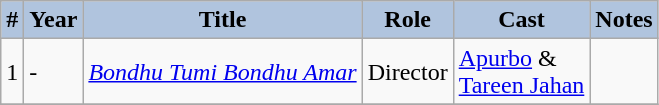<table class="wikitable sortable">
<tr style="text-align:center;">
<th style="background:#B0C4DE;">#</th>
<th style="background:#B0C4DE;">Year</th>
<th style="background:#B0C4DE;">Title</th>
<th style="background:#B0C4DE;">Role</th>
<th style="background:#B0C4DE;">Cast</th>
<th style="background:#B0C4DE;">Notes</th>
</tr>
<tr>
<td>1</td>
<td>-</td>
<td><em><a href='#'>Bondhu Tumi Bondhu Amar</a></em></td>
<td>Director</td>
<td><a href='#'>Apurbo</a> &<br><a href='#'>Tareen Jahan</a></td>
<td></td>
</tr>
<tr>
</tr>
</table>
